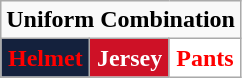<table class="wikitable"  style="display: inline-table;">
<tr>
<td align="center" Colspan="3"><strong>Uniform Combination</strong></td>
</tr>
<tr align="center">
<td style="background:#14213D; color:red"><strong>Helmet</strong></td>
<td style="background:#CE1126; color:white"><strong>Jersey</strong></td>
<td style="background:white; color:red"><strong>Pants</strong></td>
</tr>
</table>
